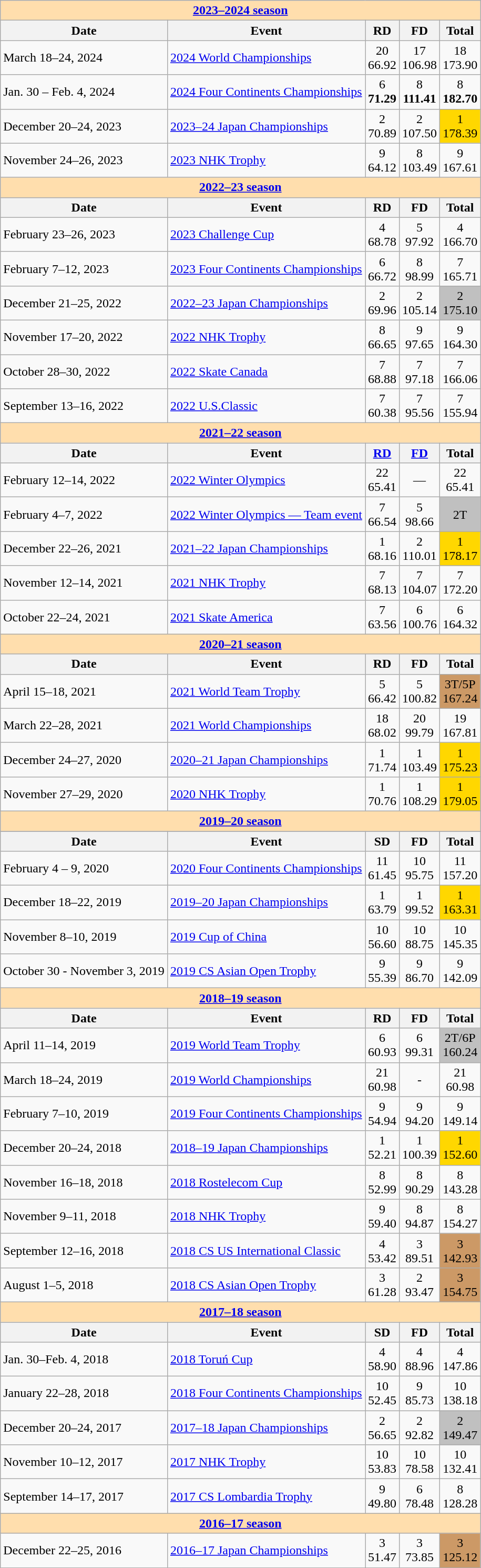<table class="wikitable">
<tr>
<th style="background-color: #ffdead; " colspan=5 align=center><a href='#'><strong>2023–2024 season</strong></a></th>
</tr>
<tr>
<th>Date</th>
<th>Event</th>
<th>RD</th>
<th>FD</th>
<th>Total</th>
</tr>
<tr>
<td>March 18–24, 2024</td>
<td><a href='#'>2024 World Championships</a></td>
<td align=center>20 <br> 66.92</td>
<td align=center>17 <br> 106.98</td>
<td align=center>18 <br> 173.90</td>
</tr>
<tr>
<td>Jan. 30 – Feb. 4, 2024</td>
<td><a href='#'>2024 Four Continents Championships</a></td>
<td align=center>6 <br> <strong>71.29</strong></td>
<td align=center>8 <br> <strong>111.41</strong></td>
<td align=center>8 <br> <strong>182.70</strong></td>
</tr>
<tr>
<td>December 20–24, 2023</td>
<td><a href='#'>2023–24 Japan Championships</a></td>
<td align=center>2 <br> 70.89</td>
<td align=center>2 <br> 107.50</td>
<td align=center bgcolor=gold>1 <br> 178.39</td>
</tr>
<tr>
<td>November 24–26, 2023</td>
<td><a href='#'>2023 NHK Trophy</a></td>
<td align=center>9 <br> 64.12</td>
<td align=center>8 <br> 103.49</td>
<td align=center>9 <br> 167.61</td>
</tr>
<tr>
<th style="background-color: #ffdead; " colspan=5 align=center><a href='#'>2022–23 season</a></th>
</tr>
<tr>
<th>Date</th>
<th>Event</th>
<th>RD</th>
<th>FD</th>
<th>Total</th>
</tr>
<tr>
<td>February 23–26, 2023</td>
<td><a href='#'>2023 Challenge Cup</a></td>
<td align=center>4 <br> 68.78</td>
<td align=center>5 <br> 97.92</td>
<td align=center>4 <br> 166.70</td>
</tr>
<tr>
<td>February 7–12, 2023</td>
<td><a href='#'>2023 Four Continents Championships</a></td>
<td align=center>6 <br> 66.72</td>
<td align=center>8 <br> 98.99</td>
<td align=center>7 <br> 165.71</td>
</tr>
<tr>
<td>December 21–25, 2022</td>
<td><a href='#'>2022–23 Japan Championships</a></td>
<td align=center>2 <br> 69.96</td>
<td align=center>2 <br> 105.14</td>
<td align=center bgcolor=silver>2 <br> 175.10</td>
</tr>
<tr>
<td>November 17–20, 2022</td>
<td><a href='#'>2022 NHK Trophy</a></td>
<td align=center>8 <br> 66.65</td>
<td align=center>9 <br> 97.65</td>
<td align=center>9 <br> 164.30</td>
</tr>
<tr>
<td>October 28–30, 2022</td>
<td><a href='#'>2022 Skate Canada</a></td>
<td align=center>7 <br> 68.88</td>
<td align=center>7 <br> 97.18</td>
<td align=center>7 <br> 166.06</td>
</tr>
<tr>
<td>September 13–16, 2022</td>
<td><a href='#'>2022 U.S.Classic</a></td>
<td align=center>7 <br> 60.38</td>
<td align=center>7 <br> 95.56</td>
<td align=center>7 <br> 155.94</td>
</tr>
<tr>
<td style="background-color: #ffdead; " colspan=5 align=center><a href='#'><strong>2021–22 season</strong></a></td>
</tr>
<tr>
<th>Date</th>
<th>Event</th>
<th><a href='#'>RD</a></th>
<th><a href='#'>FD</a></th>
<th>Total</th>
</tr>
<tr>
<td>February 12–14, 2022</td>
<td><a href='#'>2022 Winter Olympics</a></td>
<td align=center>22 <br> 65.41</td>
<td align=center>—</td>
<td align=center>22 <br> 65.41</td>
</tr>
<tr>
<td>February 4–7, 2022</td>
<td><a href='#'>2022 Winter Olympics — Team event</a></td>
<td align=center>7 <br> 66.54</td>
<td align=center>5 <br>98.66</td>
<td align=center bgcolor=silver>2T <br></td>
</tr>
<tr>
<td>December 22–26, 2021</td>
<td><a href='#'>2021–22 Japan Championships</a></td>
<td align=center>1 <br> 68.16</td>
<td align=center>2 <br> 110.01</td>
<td align=center bgcolor=gold>1 <br> 178.17</td>
</tr>
<tr>
<td>November 12–14, 2021</td>
<td><a href='#'>2021 NHK Trophy</a></td>
<td align=center>7 <br> 68.13</td>
<td align=center>7 <br> 104.07</td>
<td align=center>7 <br> 172.20</td>
</tr>
<tr>
<td>October 22–24, 2021</td>
<td><a href='#'>2021 Skate America</a></td>
<td align=center>7 <br> 63.56</td>
<td align=center>6 <br> 100.76</td>
<td align=center>6 <br> 164.32</td>
</tr>
<tr>
<th style="background-color: #ffdead; " colspan=6 align=center><a href='#'><strong>2020–21 season</strong></a></th>
</tr>
<tr>
<th>Date</th>
<th>Event</th>
<th>RD</th>
<th>FD</th>
<th>Total</th>
</tr>
<tr>
<td>April 15–18, 2021</td>
<td><a href='#'>2021 World Team Trophy</a></td>
<td align=center>5 <br> 66.42</td>
<td align=center>5 <br>  100.82</td>
<td align=center bgcolor=#cc9966>3T/5P <br> 167.24</td>
</tr>
<tr>
<td>March 22–28, 2021</td>
<td><a href='#'>2021 World Championships</a></td>
<td align=center>18 <br> 68.02</td>
<td align=center>20 <br> 99.79</td>
<td align=center>19 <br> 167.81</td>
</tr>
<tr>
<td>December 24–27, 2020</td>
<td><a href='#'>2020–21 Japan Championships</a></td>
<td align=center>1 <br> 71.74</td>
<td align=center>1 <br> 103.49</td>
<td align=center bgcolor=gold>1 <br> 175.23</td>
</tr>
<tr>
<td>November 27–29, 2020</td>
<td><a href='#'>2020 NHK Trophy</a></td>
<td align=center>1 <br> 70.76</td>
<td align=center>1 <br> 108.29</td>
<td align=center bgcolor=gold>1<br> 179.05</td>
</tr>
<tr>
<th style="background-color: #ffdead; " colspan=6 align=center><a href='#'><strong>2019–20 season</strong></a></th>
</tr>
<tr>
</tr>
<tr>
<th>Date</th>
<th>Event</th>
<th>SD</th>
<th>FD</th>
<th>Total</th>
</tr>
<tr>
<td>February 4 – 9, 2020</td>
<td><a href='#'>2020 Four Continents Championships</a></td>
<td align=center>11 <br> 61.45</td>
<td align=center>10 <br> 95.75</td>
<td align=center>11 <br> 157.20</td>
</tr>
<tr>
<td>December 18–22, 2019</td>
<td><a href='#'>2019–20 Japan Championships</a></td>
<td align=center>1 <br> 63.79</td>
<td align=center>1 <br> 99.52</td>
<td align=center  bgcolor=gold>1 <br> 163.31</td>
</tr>
<tr>
<td>November 8–10, 2019</td>
<td><a href='#'>2019 Cup of China</a></td>
<td align=center>10 <br> 56.60</td>
<td align=center>10 <br> 88.75</td>
<td align=center>10 <br> 145.35</td>
</tr>
<tr>
<td>October 30 - November 3, 2019</td>
<td><a href='#'>2019 CS Asian Open Trophy</a></td>
<td align=center>9 <br> 55.39</td>
<td align=center>9 <br> 86.70</td>
<td align=center>9 <br> 142.09</td>
</tr>
<tr>
<th colspan="5" style="background-color: #ffdead; "><a href='#'>2018–19 season</a></th>
</tr>
<tr>
<th>Date</th>
<th>Event</th>
<th>RD</th>
<th>FD</th>
<th>Total</th>
</tr>
<tr>
<td>April 11–14, 2019</td>
<td><a href='#'>2019 World Team Trophy</a></td>
<td align=center>6 <br> 60.93</td>
<td align=center>6 <br> 99.31</td>
<td align=center bgcolor=silver>2T/6P <br> 160.24</td>
</tr>
<tr>
<td>March 18–24, 2019</td>
<td><a href='#'>2019 World Championships</a></td>
<td align=center>21 <br> 60.98</td>
<td align=center>-</td>
<td align=center>21 <br> 60.98</td>
</tr>
<tr>
<td>February 7–10, 2019</td>
<td><a href='#'>2019 Four Continents Championships</a></td>
<td align=center>9 <br> 54.94</td>
<td align=center>9 <br> 94.20</td>
<td align=center>9 <br> 149.14</td>
</tr>
<tr>
<td>December 20–24, 2018</td>
<td><a href='#'>2018–19 Japan Championships</a></td>
<td align=center>1 <br> 52.21</td>
<td align=center>1 <br> 100.39</td>
<td align=center bgcolor=gold>1 <br> 152.60</td>
</tr>
<tr>
<td>November 16–18, 2018</td>
<td><a href='#'>2018 Rostelecom Cup</a></td>
<td align="center">8 <br> 52.99</td>
<td align="center">8 <br> 90.29</td>
<td align="center">8 <br> 143.28</td>
</tr>
<tr>
<td>November 9–11, 2018</td>
<td><a href='#'>2018 NHK Trophy</a></td>
<td align="center">9 <br> 59.40</td>
<td align="center">8 <br> 94.87</td>
<td align="center">8 <br> 154.27</td>
</tr>
<tr>
<td>September 12–16, 2018</td>
<td><a href='#'>2018 CS US International Classic</a></td>
<td align="center">4 <br> 53.42</td>
<td align="center">3 <br> 89.51</td>
<td align="center" bgcolor="cc9966">3 <br> 142.93</td>
</tr>
<tr>
<td>August 1–5, 2018</td>
<td><a href='#'>2018 CS Asian Open Trophy</a></td>
<td align="center">3 <br> 61.28</td>
<td align="center">2 <br> 93.47</td>
<td align="center" bgcolor="cc9966">3 <br> 154.75</td>
</tr>
<tr>
<th colspan="5" style="background-color: #ffdead; "><a href='#'>2017–18 season</a></th>
</tr>
<tr>
<th>Date</th>
<th>Event</th>
<th>SD</th>
<th>FD</th>
<th>Total</th>
</tr>
<tr>
<td>Jan. 30–Feb. 4, 2018</td>
<td><a href='#'>2018 Toruń Cup</a></td>
<td align="center">4 <br> 58.90</td>
<td align="center">4 <br> 88.96</td>
<td align="center">4 <br> 147.86</td>
</tr>
<tr>
<td>January 22–28, 2018</td>
<td><a href='#'>2018 Four Continents Championships</a></td>
<td align="center">10 <br> 52.45</td>
<td align="center">9 <br> 85.73</td>
<td align="center">10 <br> 138.18</td>
</tr>
<tr>
<td>December 20–24, 2017</td>
<td><a href='#'>2017–18 Japan Championships</a></td>
<td align="center">2 <br> 56.65</td>
<td align="center">2 <br> 92.82</td>
<td align="center" bgcolor="silver">2 <br> 149.47</td>
</tr>
<tr>
<td>November 10–12, 2017</td>
<td><a href='#'>2017 NHK Trophy</a></td>
<td align="center">10 <br> 53.83</td>
<td align="center">10 <br> 78.58</td>
<td align="center">10 <br> 132.41</td>
</tr>
<tr>
<td>September 14–17, 2017</td>
<td><a href='#'>2017 CS Lombardia Trophy</a></td>
<td align="center">9 <br> 49.80</td>
<td align="center">6 <br> 78.48</td>
<td align="center">8 <br> 128.28</td>
</tr>
<tr>
<th colspan="5" style="background-color: #ffdead; "><a href='#'>2016–17 season</a></th>
</tr>
<tr>
<td>December 22–25, 2016</td>
<td><a href='#'>2016–17 Japan Championships</a></td>
<td align="center">3 <br> 51.47</td>
<td align="center">3 <br> 73.85</td>
<td align="center" bgcolor="cc9966">3 <br> 125.12</td>
</tr>
</table>
